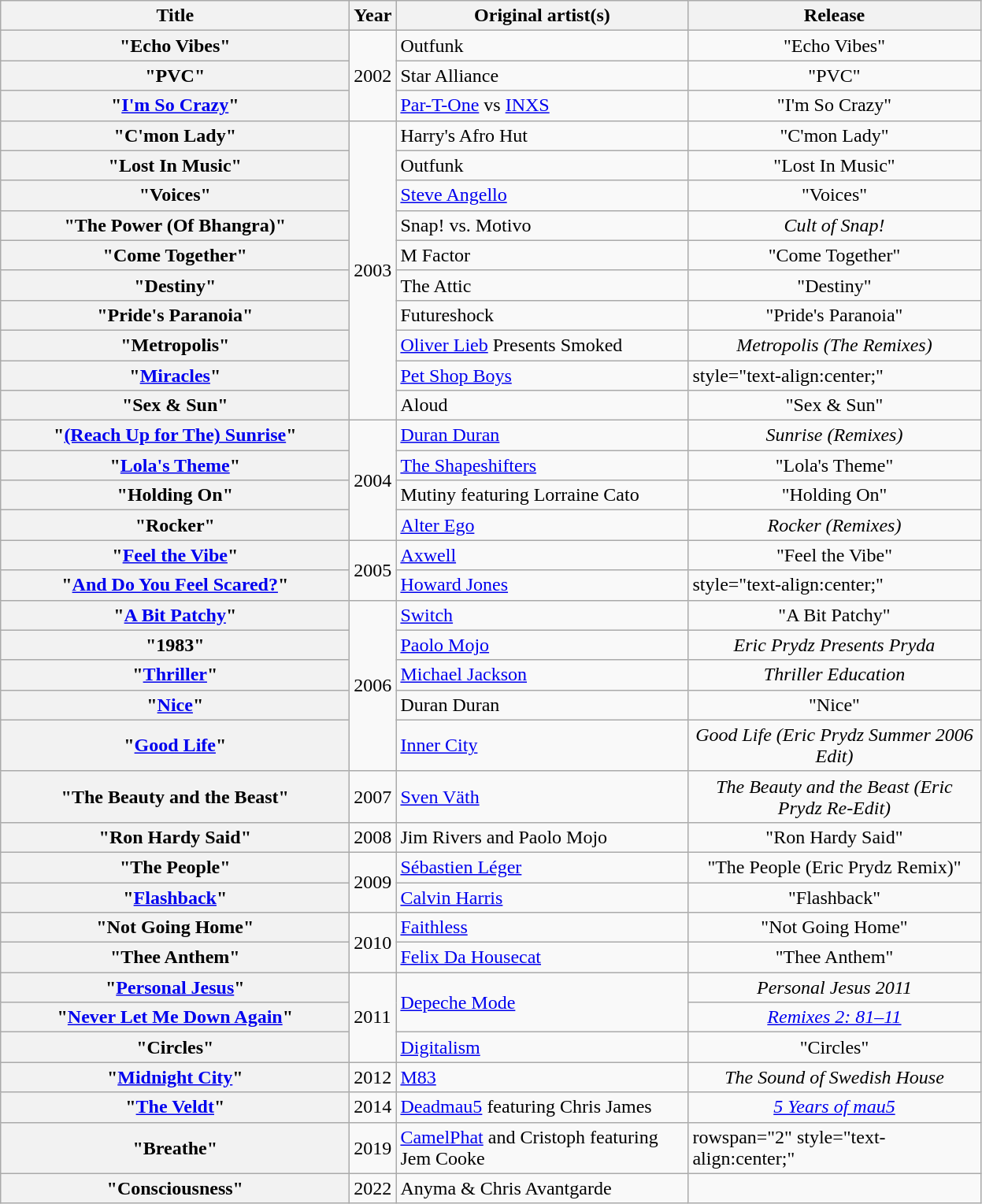<table class="wikitable plainrowheaders">
<tr>
<th style="width:18em;">Title</th>
<th style="width:1em;">Year</th>
<th style="width:15em;">Original artist(s)</th>
<th style="width:15em;">Release</th>
</tr>
<tr>
<th scope="row">"Echo Vibes"</th>
<td rowspan="3">2002</td>
<td>Outfunk</td>
<td style="text-align:center;">"Echo Vibes"</td>
</tr>
<tr>
<th scope="row">"PVC"</th>
<td>Star Alliance</td>
<td style="text-align:center;">"PVC"</td>
</tr>
<tr>
<th scope="row">"<a href='#'>I'm So Crazy</a>"</th>
<td><a href='#'>Par-T-One</a> vs <a href='#'>INXS</a></td>
<td style="text-align:center;">"I'm So Crazy"</td>
</tr>
<tr>
<th scope="row">"C'mon Lady"</th>
<td rowspan="10">2003</td>
<td>Harry's Afro Hut</td>
<td style="text-align:center;">"C'mon Lady"</td>
</tr>
<tr>
<th scope="row">"Lost In Music"</th>
<td>Outfunk</td>
<td style="text-align:center;">"Lost In Music"</td>
</tr>
<tr>
<th scope="row">"Voices"</th>
<td><a href='#'>Steve Angello</a></td>
<td style="text-align:center;">"Voices"</td>
</tr>
<tr>
<th scope="row">"The Power (Of Bhangra)"</th>
<td>Snap! vs. Motivo</td>
<td style="text-align:center;"><em>Cult of Snap!</em></td>
</tr>
<tr>
<th scope="row">"Come Together"</th>
<td>M Factor</td>
<td style="text-align:center;">"Come Together"</td>
</tr>
<tr>
<th scope="row">"Destiny"</th>
<td>The Attic</td>
<td style="text-align:center;">"Destiny"</td>
</tr>
<tr>
<th scope="row">"Pride's Paranoia"</th>
<td>Futureshock</td>
<td style="text-align:center;">"Pride's Paranoia"</td>
</tr>
<tr>
<th scope="row">"Metropolis"</th>
<td><a href='#'>Oliver Lieb</a> Presents Smoked</td>
<td style="text-align:center;"><em>Metropolis (The Remixes)</em></td>
</tr>
<tr>
<th scope="row">"<a href='#'>Miracles</a>"</th>
<td><a href='#'>Pet Shop Boys</a></td>
<td>style="text-align:center;" </td>
</tr>
<tr>
<th scope="row">"Sex & Sun"</th>
<td>Aloud</td>
<td style="text-align:center;">"Sex & Sun"</td>
</tr>
<tr>
<th scope="row">"<a href='#'>(Reach Up for The) Sunrise</a>"</th>
<td rowspan="4">2004</td>
<td><a href='#'>Duran Duran</a></td>
<td style="text-align:center;"><em>Sunrise (Remixes)</em></td>
</tr>
<tr>
<th scope="row">"<a href='#'>Lola's Theme</a>"</th>
<td><a href='#'>The Shapeshifters</a></td>
<td style="text-align:center;">"Lola's Theme"</td>
</tr>
<tr>
<th scope="row">"Holding On"</th>
<td>Mutiny featuring Lorraine Cato</td>
<td style="text-align:center;">"Holding On"</td>
</tr>
<tr>
<th scope="row">"Rocker"</th>
<td><a href='#'>Alter Ego</a></td>
<td style="text-align:center;"><em>Rocker (Remixes)</em></td>
</tr>
<tr>
<th scope="row">"<a href='#'>Feel the Vibe</a>"</th>
<td rowspan="2">2005</td>
<td><a href='#'>Axwell</a></td>
<td style="text-align:center;">"Feel the Vibe"</td>
</tr>
<tr>
<th scope="row">"<a href='#'>And Do You Feel Scared?</a>"</th>
<td><a href='#'>Howard Jones</a></td>
<td>style="text-align:center;" </td>
</tr>
<tr>
<th scope="row">"<a href='#'>A Bit Patchy</a>"</th>
<td rowspan="5">2006</td>
<td><a href='#'>Switch</a></td>
<td style="text-align:center;">"A Bit Patchy"</td>
</tr>
<tr>
<th scope="row">"1983"</th>
<td><a href='#'>Paolo Mojo</a></td>
<td style="text-align:center;"><em>Eric Prydz Presents Pryda</em></td>
</tr>
<tr>
<th scope="row">"<a href='#'>Thriller</a>"</th>
<td><a href='#'>Michael Jackson</a></td>
<td style="text-align:center;"><em>Thriller Education</em></td>
</tr>
<tr>
<th scope="row">"<a href='#'>Nice</a>"</th>
<td>Duran Duran</td>
<td style="text-align:center;">"Nice"</td>
</tr>
<tr>
<th scope="row">"<a href='#'>Good Life</a>"</th>
<td><a href='#'>Inner City</a></td>
<td style="text-align:center;"><em>Good Life (Eric Prydz Summer 2006 Edit)</em></td>
</tr>
<tr>
<th scope="row">"The Beauty and the Beast"</th>
<td>2007</td>
<td><a href='#'>Sven Väth</a></td>
<td style="text-align:center;"><em>The Beauty and the Beast (Eric Prydz Re-Edit)</em></td>
</tr>
<tr>
<th scope="row">"Ron Hardy Said"</th>
<td>2008</td>
<td>Jim Rivers and Paolo Mojo</td>
<td style="text-align:center;">"Ron Hardy Said"</td>
</tr>
<tr>
<th scope="row">"The People"</th>
<td rowspan="2">2009</td>
<td><a href='#'>Sébastien Léger</a></td>
<td style="text-align:center;">"The People (Eric Prydz Remix)"</td>
</tr>
<tr>
<th scope="row">"<a href='#'>Flashback</a>"</th>
<td><a href='#'>Calvin Harris</a></td>
<td style="text-align:center;">"Flashback"</td>
</tr>
<tr>
<th scope="row">"Not Going Home"</th>
<td rowspan="2">2010</td>
<td><a href='#'>Faithless</a></td>
<td style="text-align:center;">"Not Going Home"</td>
</tr>
<tr>
<th scope="row">"Thee Anthem"</th>
<td><a href='#'>Felix Da Housecat</a></td>
<td style="text-align:center;">"Thee Anthem"</td>
</tr>
<tr>
<th scope="row">"<a href='#'>Personal Jesus</a>"</th>
<td rowspan="3">2011</td>
<td rowspan="2"><a href='#'>Depeche Mode</a></td>
<td style="text-align:center;"><em>Personal Jesus 2011</em></td>
</tr>
<tr>
<th scope="row">"<a href='#'>Never Let Me Down Again</a>"</th>
<td style="text-align:center;"><em><a href='#'>Remixes 2: 81–11</a></em></td>
</tr>
<tr>
<th scope="row">"Circles"</th>
<td><a href='#'>Digitalism</a></td>
<td style="text-align:center;">"Circles"</td>
</tr>
<tr>
<th scope="row">"<a href='#'>Midnight City</a>"</th>
<td>2012</td>
<td><a href='#'>M83</a></td>
<td style="text-align:center;"><em>The Sound of Swedish House</em></td>
</tr>
<tr>
<th scope="row">"<a href='#'>The Veldt</a>"</th>
<td>2014</td>
<td><a href='#'>Deadmau5</a> featuring Chris James</td>
<td style="text-align:center;"><em><a href='#'>5 Years of mau5</a></em></td>
</tr>
<tr>
<th scope="row">"Breathe"</th>
<td>2019</td>
<td><a href='#'>CamelPhat</a> and Cristoph featuring Jem Cooke</td>
<td>rowspan="2" style="text-align:center;" </td>
</tr>
<tr>
<th scope="row">"Consciousness"</th>
<td>2022</td>
<td>Anyma & Chris Avantgarde</td>
</tr>
</table>
